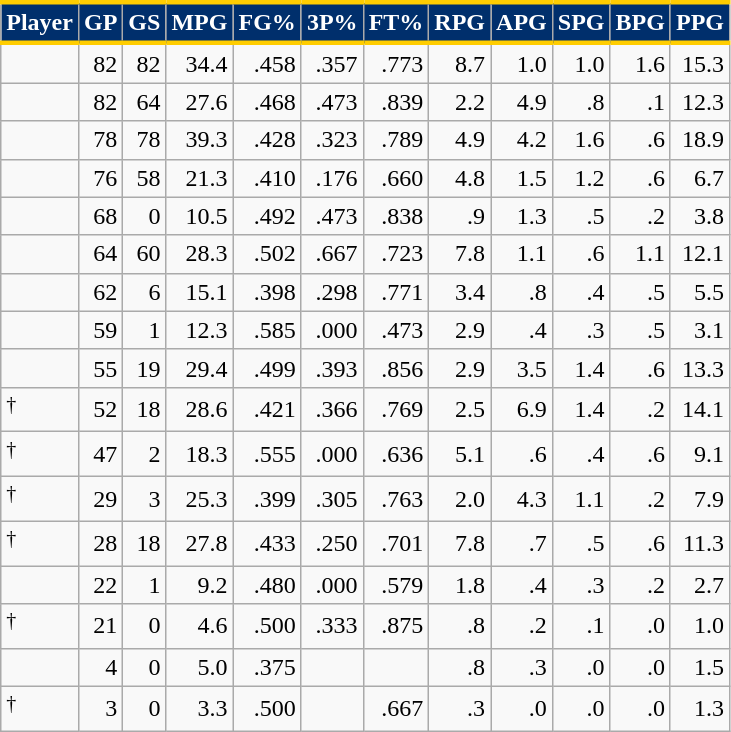<table class="wikitable sortable" style="text-align:right;">
<tr>
<th style="background:#002F6C; color:#FFFFFF; border-top:#FFCD00 3px solid; border-bottom:#FFCD00 3px solid;">Player</th>
<th style="background:#002F6C; color:#FFFFFF; border-top:#FFCD00 3px solid; border-bottom:#FFCD00 3px solid;">GP</th>
<th style="background:#002F6C; color:#FFFFFF; border-top:#FFCD00 3px solid; border-bottom:#FFCD00 3px solid;">GS</th>
<th style="background:#002F6C; color:#FFFFFF; border-top:#FFCD00 3px solid; border-bottom:#FFCD00 3px solid;">MPG</th>
<th style="background:#002F6C; color:#FFFFFF; border-top:#FFCD00 3px solid; border-bottom:#FFCD00 3px solid;">FG%</th>
<th style="background:#002F6C; color:#FFFFFF; border-top:#FFCD00 3px solid; border-bottom:#FFCD00 3px solid;">3P%</th>
<th style="background:#002F6C; color:#FFFFFF; border-top:#FFCD00 3px solid; border-bottom:#FFCD00 3px solid;">FT%</th>
<th style="background:#002F6C; color:#FFFFFF; border-top:#FFCD00 3px solid; border-bottom:#FFCD00 3px solid;">RPG</th>
<th style="background:#002F6C; color:#FFFFFF; border-top:#FFCD00 3px solid; border-bottom:#FFCD00 3px solid;">APG</th>
<th style="background:#002F6C; color:#FFFFFF; border-top:#FFCD00 3px solid; border-bottom:#FFCD00 3px solid;">SPG</th>
<th style="background:#002F6C; color:#FFFFFF; border-top:#FFCD00 3px solid; border-bottom:#FFCD00 3px solid;">BPG</th>
<th style="background:#002F6C; color:#FFFFFF; border-top:#FFCD00 3px solid; border-bottom:#FFCD00 3px solid;">PPG</th>
</tr>
<tr>
<td style="text-align:left;"></td>
<td>82</td>
<td>82</td>
<td>34.4</td>
<td>.458</td>
<td>.357</td>
<td>.773</td>
<td>8.7</td>
<td>1.0</td>
<td>1.0</td>
<td>1.6</td>
<td>15.3</td>
</tr>
<tr>
<td style="text-align:left;"></td>
<td>82</td>
<td>64</td>
<td>27.6</td>
<td>.468</td>
<td>.473</td>
<td>.839</td>
<td>2.2</td>
<td>4.9</td>
<td>.8</td>
<td>.1</td>
<td>12.3</td>
</tr>
<tr>
<td style="text-align:left;"></td>
<td>78</td>
<td>78</td>
<td>39.3</td>
<td>.428</td>
<td>.323</td>
<td>.789</td>
<td>4.9</td>
<td>4.2</td>
<td>1.6</td>
<td>.6</td>
<td>18.9</td>
</tr>
<tr>
<td style="text-align:left;"></td>
<td>76</td>
<td>58</td>
<td>21.3</td>
<td>.410</td>
<td>.176</td>
<td>.660</td>
<td>4.8</td>
<td>1.5</td>
<td>1.2</td>
<td>.6</td>
<td>6.7</td>
</tr>
<tr>
<td style="text-align:left;"></td>
<td>68</td>
<td>0</td>
<td>10.5</td>
<td>.492</td>
<td>.473</td>
<td>.838</td>
<td>.9</td>
<td>1.3</td>
<td>.5</td>
<td>.2</td>
<td>3.8</td>
</tr>
<tr>
<td style="text-align:left;"></td>
<td>64</td>
<td>60</td>
<td>28.3</td>
<td>.502</td>
<td>.667</td>
<td>.723</td>
<td>7.8</td>
<td>1.1</td>
<td>.6</td>
<td>1.1</td>
<td>12.1</td>
</tr>
<tr>
<td style="text-align:left;"></td>
<td>62</td>
<td>6</td>
<td>15.1</td>
<td>.398</td>
<td>.298</td>
<td>.771</td>
<td>3.4</td>
<td>.8</td>
<td>.4</td>
<td>.5</td>
<td>5.5</td>
</tr>
<tr>
<td style="text-align:left;"></td>
<td>59</td>
<td>1</td>
<td>12.3</td>
<td>.585</td>
<td>.000</td>
<td>.473</td>
<td>2.9</td>
<td>.4</td>
<td>.3</td>
<td>.5</td>
<td>3.1</td>
</tr>
<tr>
<td style="text-align:left;"></td>
<td>55</td>
<td>19</td>
<td>29.4</td>
<td>.499</td>
<td>.393</td>
<td>.856</td>
<td>2.9</td>
<td>3.5</td>
<td>1.4</td>
<td>.6</td>
<td>13.3</td>
</tr>
<tr>
<td style="text-align:left;"><sup>†</sup></td>
<td>52</td>
<td>18</td>
<td>28.6</td>
<td>.421</td>
<td>.366</td>
<td>.769</td>
<td>2.5</td>
<td>6.9</td>
<td>1.4</td>
<td>.2</td>
<td>14.1</td>
</tr>
<tr>
<td style="text-align:left;"><sup>†</sup></td>
<td>47</td>
<td>2</td>
<td>18.3</td>
<td>.555</td>
<td>.000</td>
<td>.636</td>
<td>5.1</td>
<td>.6</td>
<td>.4</td>
<td>.6</td>
<td>9.1</td>
</tr>
<tr>
<td style="text-align:left;"><sup>†</sup></td>
<td>29</td>
<td>3</td>
<td>25.3</td>
<td>.399</td>
<td>.305</td>
<td>.763</td>
<td>2.0</td>
<td>4.3</td>
<td>1.1</td>
<td>.2</td>
<td>7.9</td>
</tr>
<tr>
<td style="text-align:left;"><sup>†</sup></td>
<td>28</td>
<td>18</td>
<td>27.8</td>
<td>.433</td>
<td>.250</td>
<td>.701</td>
<td>7.8</td>
<td>.7</td>
<td>.5</td>
<td>.6</td>
<td>11.3</td>
</tr>
<tr>
<td style="text-align:left;"></td>
<td>22</td>
<td>1</td>
<td>9.2</td>
<td>.480</td>
<td>.000</td>
<td>.579</td>
<td>1.8</td>
<td>.4</td>
<td>.3</td>
<td>.2</td>
<td>2.7</td>
</tr>
<tr>
<td style="text-align:left;"><sup>†</sup></td>
<td>21</td>
<td>0</td>
<td>4.6</td>
<td>.500</td>
<td>.333</td>
<td>.875</td>
<td>.8</td>
<td>.2</td>
<td>.1</td>
<td>.0</td>
<td>1.0</td>
</tr>
<tr>
<td style="text-align:left;"></td>
<td>4</td>
<td>0</td>
<td>5.0</td>
<td>.375</td>
<td></td>
<td></td>
<td>.8</td>
<td>.3</td>
<td>.0</td>
<td>.0</td>
<td>1.5</td>
</tr>
<tr>
<td style="text-align:left;"><sup>†</sup></td>
<td>3</td>
<td>0</td>
<td>3.3</td>
<td>.500</td>
<td></td>
<td>.667</td>
<td>.3</td>
<td>.0</td>
<td>.0</td>
<td>.0</td>
<td>1.3</td>
</tr>
</table>
